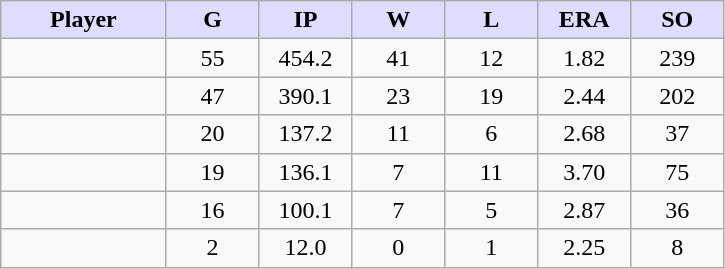<table class="wikitable sortable">
<tr>
<th style="background:#ddf; width:16%;">Player</th>
<th style="background:#ddf; width:9%;">G</th>
<th style="background:#ddf; width:9%;">IP</th>
<th style="background:#ddf; width:9%;">W</th>
<th style="background:#ddf; width:9%;">L</th>
<th style="background:#ddf; width:9%;">ERA</th>
<th style="background:#ddf; width:9%;">SO</th>
</tr>
<tr style="text-align:center;">
<td></td>
<td>55</td>
<td>454.2</td>
<td>41</td>
<td>12</td>
<td>1.82</td>
<td>239</td>
</tr>
<tr style="text-align:center;">
<td></td>
<td>47</td>
<td>390.1</td>
<td>23</td>
<td>19</td>
<td>2.44</td>
<td>202</td>
</tr>
<tr style="text-align:center;">
<td></td>
<td>20</td>
<td>137.2</td>
<td>11</td>
<td>6</td>
<td>2.68</td>
<td>37</td>
</tr>
<tr align=center>
<td></td>
<td>19</td>
<td>136.1</td>
<td>7</td>
<td>11</td>
<td>3.70</td>
<td>75</td>
</tr>
<tr style="text-align:center;">
<td></td>
<td>16</td>
<td>100.1</td>
<td>7</td>
<td>5</td>
<td>2.87</td>
<td>36</td>
</tr>
<tr style="text-align:center;">
<td></td>
<td>2</td>
<td>12.0</td>
<td>0</td>
<td>1</td>
<td>2.25</td>
<td>8</td>
</tr>
</table>
